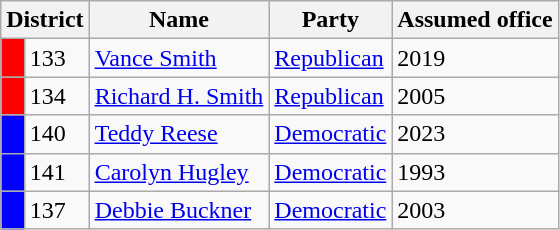<table class=wikitable>
<tr>
<th colspan="2"  style="text-align:center; vertical-align:bottom;"><strong>District</strong></th>
<th style="text-align:center; vertical-align:bottom;"><strong>Name</strong></th>
<th style="text-align:center; vertical-align:bottom;"><strong>Party</strong></th>
<th style="text-align:center; vertical-align:bottom;"><strong>Assumed office</strong></th>
</tr>
<tr>
<td style="background:red;"> </td>
<td>133</td>
<td><a href='#'>Vance Smith</a></td>
<td><a href='#'>Republican</a></td>
<td>2019</td>
</tr>
<tr>
<td style="background:red;"> </td>
<td>134</td>
<td><a href='#'>Richard H. Smith</a></td>
<td><a href='#'>Republican</a></td>
<td>2005</td>
</tr>
<tr>
<td style="background:blue;"> </td>
<td>140</td>
<td><a href='#'>Teddy Reese</a></td>
<td><a href='#'>Democratic</a></td>
<td>2023</td>
</tr>
<tr>
<td style="background:blue;"> </td>
<td>141</td>
<td><a href='#'>Carolyn Hugley</a></td>
<td><a href='#'>Democratic</a></td>
<td>1993</td>
</tr>
<tr>
<td style="background:blue;"> </td>
<td>137</td>
<td><a href='#'>Debbie Buckner</a></td>
<td><a href='#'>Democratic</a></td>
<td>2003</td>
</tr>
</table>
